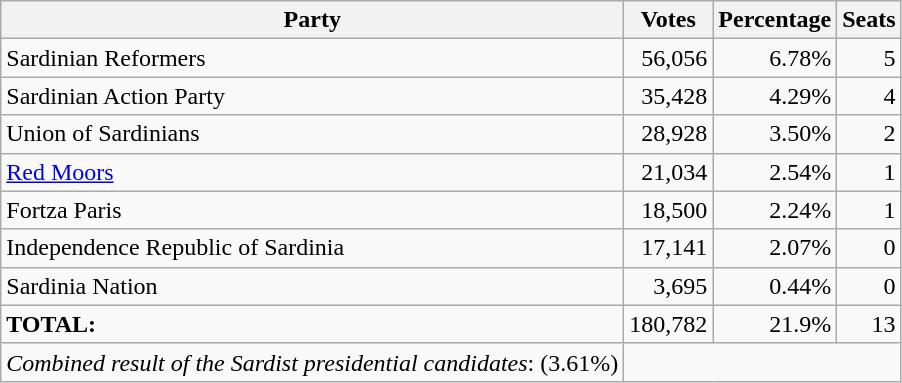<table class="wikitable mw-collapsible" style="text-align:right">
<tr>
<th>Party</th>
<th>Votes</th>
<th>Percentage</th>
<th>Seats</th>
</tr>
<tr>
<td style="text-align:left;">Sardinian Reformers</td>
<td>56,056</td>
<td>6.78%</td>
<td>5</td>
</tr>
<tr>
<td style="text-align:left;">Sardinian Action Party</td>
<td>35,428</td>
<td>4.29%</td>
<td>4</td>
</tr>
<tr>
<td style="text-align:left;">Union of Sardinians</td>
<td>28,928</td>
<td>3.50%</td>
<td>2</td>
</tr>
<tr>
<td style="text-align:left;"><a href='#'>Red Moors</a></td>
<td>21,034</td>
<td>2.54%</td>
<td>1</td>
</tr>
<tr>
<td style="text-align:left;">Fortza Paris</td>
<td>18,500</td>
<td>2.24%</td>
<td>1</td>
</tr>
<tr>
<td style="text-align:left;">Independence Republic of Sardinia</td>
<td>17,141</td>
<td>2.07%</td>
<td>0</td>
</tr>
<tr>
<td style="text-align:left;">Sardinia Nation</td>
<td>3,695</td>
<td>0.44%</td>
<td>0</td>
</tr>
<tr>
<td style="text-align:left;"><strong>TOTAL:</strong></td>
<td>180,782</td>
<td>21.9%</td>
<td>13</td>
</tr>
<tr>
<td><em>Combined result of the Sardist presidential candidates</em>:  (3.61%)</td>
</tr>
</table>
